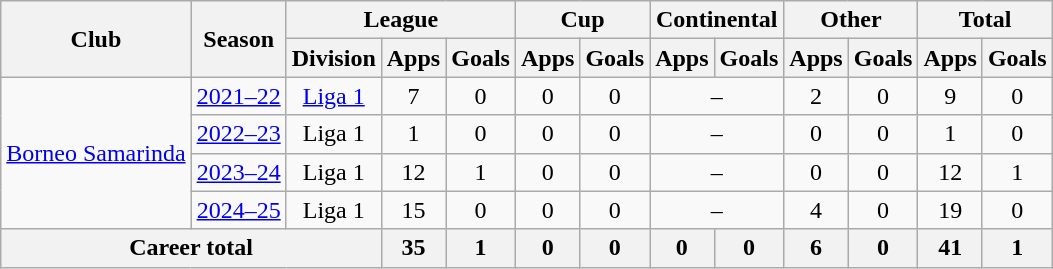<table class="wikitable" style="text-align: center">
<tr>
<th rowspan="2">Club</th>
<th rowspan="2">Season</th>
<th colspan="3">League</th>
<th colspan="2">Cup</th>
<th colspan="2">Continental</th>
<th colspan="2">Other</th>
<th colspan="2">Total</th>
</tr>
<tr>
<th>Division</th>
<th>Apps</th>
<th>Goals</th>
<th>Apps</th>
<th>Goals</th>
<th>Apps</th>
<th>Goals</th>
<th>Apps</th>
<th>Goals</th>
<th>Apps</th>
<th>Goals</th>
</tr>
<tr>
<td rowspan="4"><a href='#'>Borneo Samarinda</a></td>
<td><a href='#'>2021–22</a></td>
<td rowspan="1" valign="center"><a href='#'>Liga 1</a></td>
<td>7</td>
<td>0</td>
<td>0</td>
<td>0</td>
<td colspan="2">–</td>
<td>2</td>
<td>0</td>
<td>9</td>
<td>0</td>
</tr>
<tr>
<td><a href='#'>2022–23</a></td>
<td rowspan="1" valign="center">Liga 1</td>
<td>1</td>
<td>0</td>
<td>0</td>
<td>0</td>
<td colspan=2>–</td>
<td>0</td>
<td>0</td>
<td>1</td>
<td>0</td>
</tr>
<tr>
<td><a href='#'>2023–24</a></td>
<td>Liga 1</td>
<td>12</td>
<td>1</td>
<td>0</td>
<td>0</td>
<td colspan="2">–</td>
<td>0</td>
<td>0</td>
<td>12</td>
<td>1</td>
</tr>
<tr>
<td><a href='#'>2024–25</a></td>
<td>Liga 1</td>
<td>15</td>
<td>0</td>
<td>0</td>
<td>0</td>
<td colspan="2">–</td>
<td>4</td>
<td>0</td>
<td>19</td>
<td>0</td>
</tr>
<tr>
<th colspan=3>Career total</th>
<th>35</th>
<th>1</th>
<th>0</th>
<th>0</th>
<th>0</th>
<th>0</th>
<th>6</th>
<th>0</th>
<th>41</th>
<th>1</th>
</tr>
</table>
